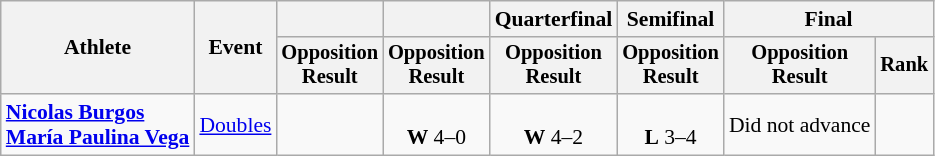<table class=wikitable style=font-size:90%;text-align:center>
<tr>
<th rowspan=2>Athlete</th>
<th rowspan=2>Event</th>
<th></th>
<th></th>
<th>Quarterfinal</th>
<th>Semifinal</th>
<th colspan=2>Final</th>
</tr>
<tr style=font-size:95%>
<th>Opposition<br>Result</th>
<th>Opposition<br>Result</th>
<th>Opposition<br>Result</th>
<th>Opposition<br>Result</th>
<th>Opposition<br>Result</th>
<th>Rank</th>
</tr>
<tr>
<td style="text-align:left"><strong><a href='#'>Nicolas Burgos</a><br><a href='#'>María Paulina Vega</a></strong></td>
<td style="text-align:left"><a href='#'>Doubles</a></td>
<td></td>
<td><br><strong>W</strong> 4–0</td>
<td><br><strong>W</strong> 4–2</td>
<td><br><strong>L</strong> 3–4</td>
<td>Did not advance</td>
<td></td>
</tr>
</table>
